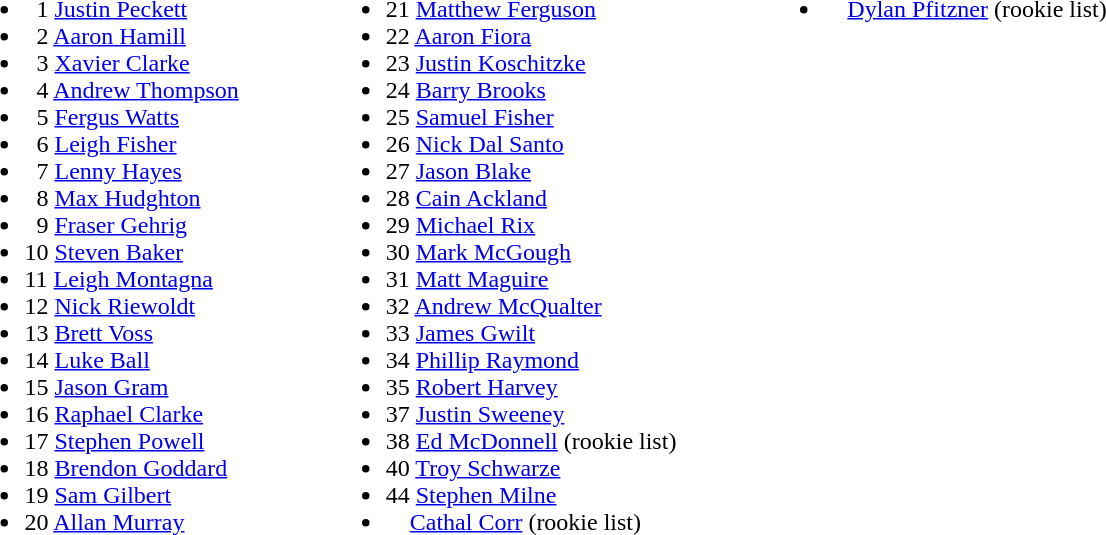<table>
<tr>
<td valign="top"><br><ul><li>  1 <a href='#'>Justin Peckett</a></li><li>  2 <a href='#'>Aaron Hamill</a></li><li>  3 <a href='#'>Xavier Clarke</a></li><li>  4 <a href='#'>Andrew Thompson</a></li><li>  5 <a href='#'>Fergus Watts</a></li><li>  6 <a href='#'>Leigh Fisher</a></li><li>  7 <a href='#'>Lenny Hayes</a></li><li>  8 <a href='#'>Max Hudghton</a></li><li>  9 <a href='#'>Fraser Gehrig</a></li><li>10 <a href='#'>Steven Baker</a></li><li>11 <a href='#'>Leigh Montagna</a></li><li>12 <a href='#'>Nick Riewoldt</a></li><li>13 <a href='#'>Brett Voss</a></li><li>14 <a href='#'>Luke Ball</a></li><li>15 <a href='#'>Jason Gram</a></li><li>16 <a href='#'>Raphael Clarke</a></li><li>17 <a href='#'>Stephen Powell</a></li><li>18 <a href='#'>Brendon Goddard</a></li><li>19 <a href='#'>Sam Gilbert</a></li><li>20 <a href='#'>Allan Murray</a></li></ul></td>
<td width="50"> </td>
<td valign="top"><br><ul><li>21 <a href='#'>Matthew Ferguson</a></li><li>22 <a href='#'>Aaron Fiora</a></li><li>23 <a href='#'>Justin Koschitzke</a></li><li>24 <a href='#'>Barry Brooks</a></li><li>25 <a href='#'>Samuel Fisher</a></li><li>26 <a href='#'>Nick Dal Santo</a></li><li>27 <a href='#'>Jason Blake</a></li><li>28 <a href='#'>Cain Ackland</a></li><li>29 <a href='#'>Michael Rix</a></li><li>30 <a href='#'>Mark McGough</a></li><li>31 <a href='#'>Matt Maguire</a></li><li>32 <a href='#'>Andrew McQualter</a></li><li>33 <a href='#'>James Gwilt</a></li><li>34 <a href='#'>Phillip Raymond</a></li><li>35 <a href='#'>Robert Harvey</a></li><li>37 <a href='#'>Justin Sweeney</a></li><li>38 <a href='#'>Ed McDonnell</a> (rookie list)</li><li>40 <a href='#'>Troy Schwarze</a></li><li>44 <a href='#'>Stephen Milne</a></li><li>    <a href='#'>Cathal Corr</a> (rookie list)</li></ul></td>
<td width="50"> </td>
<td valign="top"><br><ul><li>    <a href='#'>Dylan Pfitzner</a> (rookie list)</li></ul></td>
</tr>
</table>
